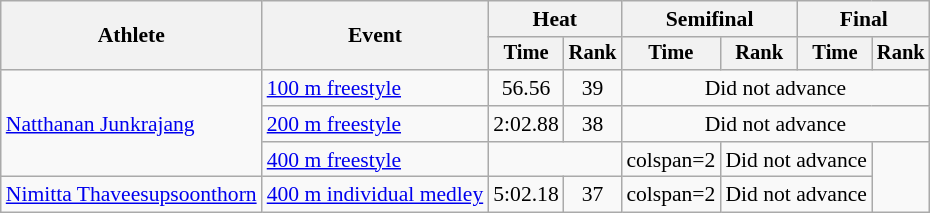<table class=wikitable style="font-size:90%">
<tr>
<th rowspan="2">Athlete</th>
<th rowspan="2">Event</th>
<th colspan="2">Heat</th>
<th colspan="2">Semifinal</th>
<th colspan="2">Final</th>
</tr>
<tr style="font-size:95%">
<th>Time</th>
<th>Rank</th>
<th>Time</th>
<th>Rank</th>
<th>Time</th>
<th>Rank</th>
</tr>
<tr align=center>
<td align=left rowspan=3><a href='#'>Natthanan Junkrajang</a></td>
<td align=left><a href='#'>100 m freestyle</a></td>
<td>56.56</td>
<td>39</td>
<td colspan=4>Did not advance</td>
</tr>
<tr align=center>
<td align=left><a href='#'>200 m freestyle</a></td>
<td>2:02.88</td>
<td>38</td>
<td colspan=4>Did not advance</td>
</tr>
<tr align=center>
<td align=left><a href='#'>400 m freestyle</a></td>
<td colspan=2></td>
<td>colspan=2 </td>
<td colspan=2>Did not advance</td>
</tr>
<tr align=center>
<td align=left><a href='#'>Nimitta Thaveesupsoonthorn</a></td>
<td align=left><a href='#'>400 m individual medley</a></td>
<td>5:02.18</td>
<td>37</td>
<td>colspan=2 </td>
<td colspan=2>Did not advance</td>
</tr>
</table>
